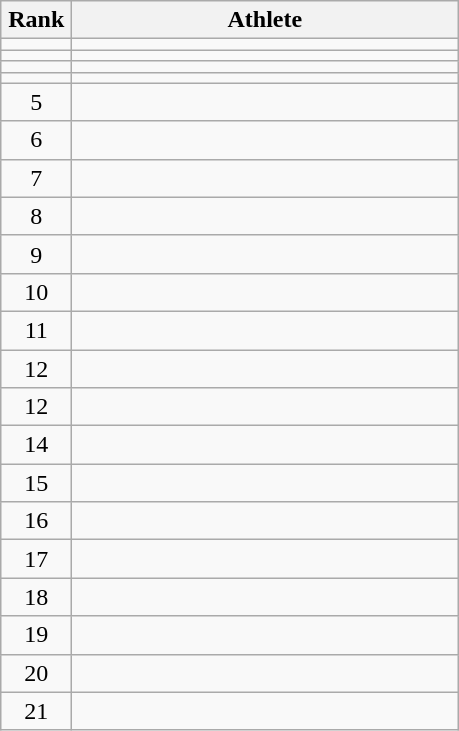<table class="wikitable" style="text-align: center;">
<tr>
<th width=40>Rank</th>
<th width=250>Athlete</th>
</tr>
<tr>
<td></td>
<td align=left></td>
</tr>
<tr>
<td></td>
<td align=left></td>
</tr>
<tr>
<td></td>
<td align=left></td>
</tr>
<tr>
<td></td>
<td align=left></td>
</tr>
<tr>
<td>5</td>
<td align=left></td>
</tr>
<tr>
<td>6</td>
<td align=left></td>
</tr>
<tr>
<td>7</td>
<td align=left></td>
</tr>
<tr>
<td>8</td>
<td align=left></td>
</tr>
<tr>
<td>9</td>
<td align=left></td>
</tr>
<tr>
<td>10</td>
<td align=left></td>
</tr>
<tr>
<td>11</td>
<td align=left></td>
</tr>
<tr>
<td>12</td>
<td align=left></td>
</tr>
<tr>
<td>12</td>
<td align=left></td>
</tr>
<tr>
<td>14</td>
<td align=left></td>
</tr>
<tr>
<td>15</td>
<td align=left></td>
</tr>
<tr>
<td>16</td>
<td align=left></td>
</tr>
<tr>
<td>17</td>
<td align=left></td>
</tr>
<tr>
<td>18</td>
<td align=left></td>
</tr>
<tr>
<td>19</td>
<td align=left></td>
</tr>
<tr>
<td>20</td>
<td align=left></td>
</tr>
<tr>
<td>21</td>
<td align=left></td>
</tr>
</table>
